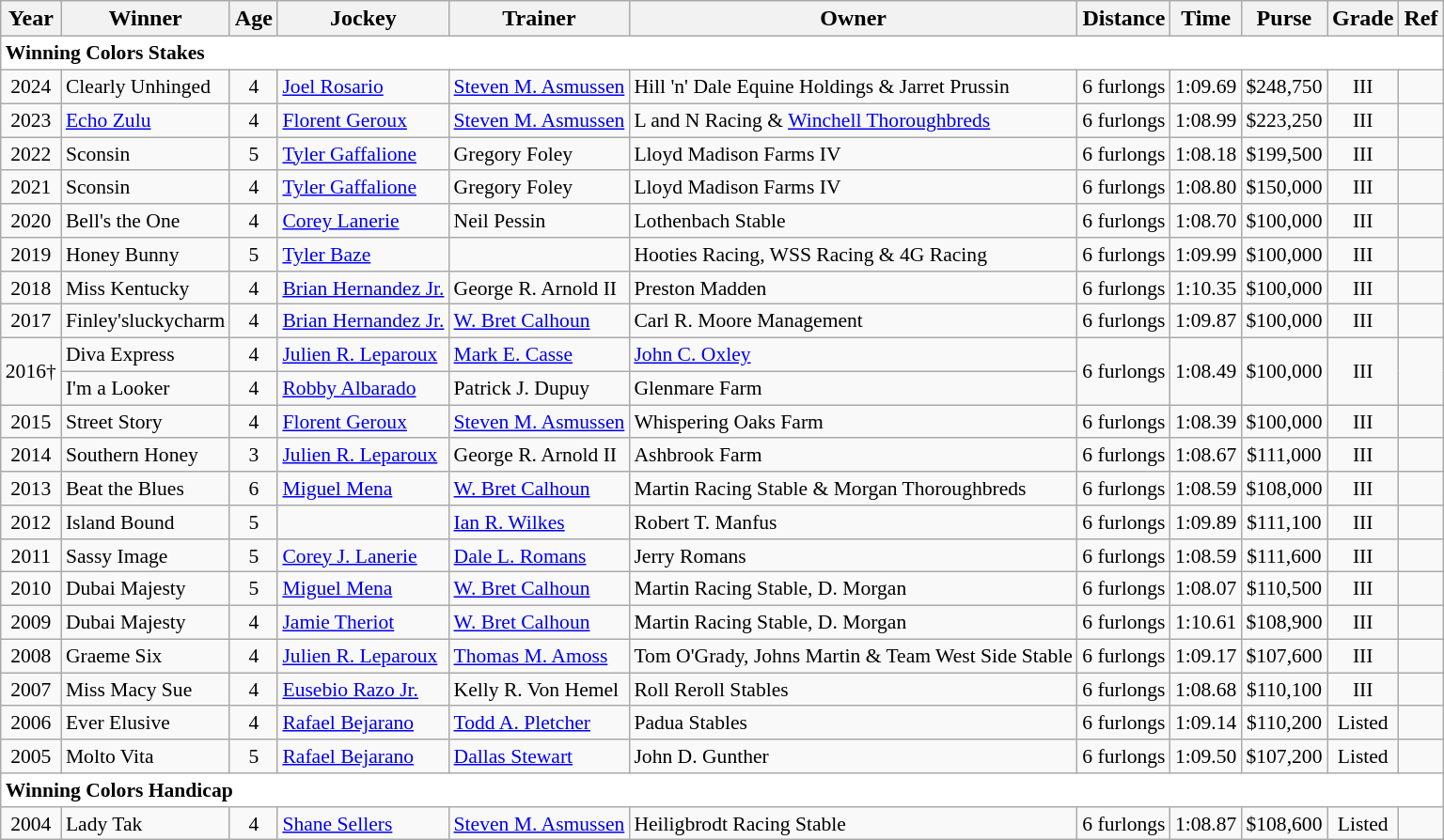<table class="wikitable sortable">
<tr>
<th>Year</th>
<th>Winner</th>
<th>Age</th>
<th>Jockey</th>
<th>Trainer</th>
<th>Owner</th>
<th>Distance</th>
<th>Time</th>
<th>Purse</th>
<th>Grade</th>
<th>Ref</th>
</tr>
<tr style="font-size:90%; background-color:white">
<td align="left" colspan=11><strong>Winning Colors Stakes</strong></td>
</tr>
<tr style="font-size:90%;">
<td align=center>2024</td>
<td>Clearly Unhinged</td>
<td align=center>4</td>
<td><a href='#'>Joel Rosario</a></td>
<td><a href='#'>Steven M. Asmussen</a></td>
<td>Hill 'n' Dale Equine Holdings & Jarret Prussin</td>
<td align=center>6 furlongs</td>
<td align=center>1:09.69</td>
<td align=center>$248,750</td>
<td align=center>III</td>
<td></td>
</tr>
<tr style="font-size:90%;">
<td align=center>2023</td>
<td><a href='#'>Echo Zulu</a></td>
<td align=center>4</td>
<td><a href='#'>Florent Geroux</a></td>
<td><a href='#'>Steven M. Asmussen</a></td>
<td>L and N Racing & <a href='#'>Winchell Thoroughbreds</a></td>
<td align=center>6 furlongs</td>
<td align=center>1:08.99</td>
<td align=center>$223,250</td>
<td align=center>III</td>
<td></td>
</tr>
<tr style="font-size:90%;">
<td align=center>2022</td>
<td>Sconsin</td>
<td align=center>5</td>
<td><a href='#'>Tyler Gaffalione</a></td>
<td>Gregory Foley</td>
<td>Lloyd Madison Farms IV</td>
<td align=center>6 furlongs</td>
<td align=center>1:08.18</td>
<td align=center>$199,500</td>
<td align=center>III</td>
<td></td>
</tr>
<tr style="font-size:90%;">
<td align=center>2021</td>
<td>Sconsin</td>
<td align=center>4</td>
<td><a href='#'>Tyler Gaffalione</a></td>
<td>Gregory Foley</td>
<td>Lloyd Madison Farms IV</td>
<td align=center>6 furlongs</td>
<td align=center>1:08.80</td>
<td align=center>$150,000</td>
<td align=center>III</td>
<td></td>
</tr>
<tr style="font-size:90%;">
<td align=center>2020</td>
<td>Bell's the One</td>
<td align=center>4</td>
<td><a href='#'>Corey Lanerie</a></td>
<td>Neil Pessin</td>
<td>Lothenbach Stable</td>
<td align=center>6 furlongs</td>
<td align=center>1:08.70</td>
<td align=center>$100,000</td>
<td align=center>III</td>
<td></td>
</tr>
<tr style="font-size:90%;">
<td align=center>2019</td>
<td>Honey Bunny</td>
<td align=center>5</td>
<td><a href='#'>Tyler Baze</a></td>
<td></td>
<td>Hooties Racing, WSS Racing & 4G Racing</td>
<td align=center>6 furlongs</td>
<td align=center>1:09.99</td>
<td align=center>$100,000</td>
<td align=center>III</td>
<td></td>
</tr>
<tr style="font-size:90%;">
<td align=center>2018</td>
<td>Miss Kentucky</td>
<td align=center>4</td>
<td><a href='#'>Brian Hernandez Jr.</a></td>
<td>George R. Arnold II</td>
<td>Preston Madden</td>
<td align=center>6 furlongs</td>
<td align=center>1:10.35</td>
<td align=center>$100,000</td>
<td align=center>III</td>
<td></td>
</tr>
<tr style="font-size:90%;">
<td align=center>2017</td>
<td>Finley'sluckycharm</td>
<td align=center>4</td>
<td><a href='#'>Brian Hernandez Jr.</a></td>
<td><a href='#'>W. Bret Calhoun</a></td>
<td>Carl R. Moore Management</td>
<td align=center>6 furlongs</td>
<td align=center>1:09.87</td>
<td align=center>$100,000</td>
<td align=center>III</td>
<td></td>
</tr>
<tr style="font-size:90%;">
<td align=center rowspan=2>2016†</td>
<td>Diva Express</td>
<td align=center>4</td>
<td><a href='#'>Julien R. Leparoux</a></td>
<td><a href='#'>Mark E. Casse</a></td>
<td><a href='#'>John C. Oxley</a></td>
<td align=center rowspan=2>6 furlongs</td>
<td align=center rowspan=2>1:08.49</td>
<td align=center rowspan=2>$100,000</td>
<td align=center rowspan=2>III</td>
<td rowspan=2></td>
</tr>
<tr style="font-size:90%;">
<td>I'm a Looker</td>
<td align=center>4</td>
<td><a href='#'>Robby Albarado</a></td>
<td>Patrick J. Dupuy</td>
<td>Glenmare Farm</td>
</tr>
<tr style="font-size:90%;">
<td align=center>2015</td>
<td>Street Story</td>
<td align=center>4</td>
<td><a href='#'>Florent Geroux</a></td>
<td><a href='#'>Steven M. Asmussen</a></td>
<td>Whispering Oaks Farm</td>
<td align=center>6 furlongs</td>
<td align=center>1:08.39</td>
<td align=center>$100,000</td>
<td align=center>III</td>
<td></td>
</tr>
<tr style="font-size:90%;">
<td align=center>2014</td>
<td>Southern Honey</td>
<td align=center>3</td>
<td><a href='#'>Julien R. Leparoux</a></td>
<td>George R. Arnold II</td>
<td>Ashbrook Farm</td>
<td align=center>6 furlongs</td>
<td align=center>1:08.67</td>
<td align=center>$111,000</td>
<td align=center>III</td>
<td></td>
</tr>
<tr style="font-size:90%;">
<td align=center>2013</td>
<td>Beat the Blues</td>
<td align=center>6</td>
<td><a href='#'>Miguel Mena</a></td>
<td><a href='#'>W. Bret Calhoun</a></td>
<td>Martin Racing Stable & Morgan Thoroughbreds</td>
<td align=center>6 furlongs</td>
<td align=center>1:08.59</td>
<td align=center>$108,000</td>
<td align=center>III</td>
<td></td>
</tr>
<tr style="font-size:90%;">
<td align=center>2012</td>
<td>Island Bound</td>
<td align=center>5</td>
<td></td>
<td><a href='#'>Ian R. Wilkes</a></td>
<td>Robert T. Manfus</td>
<td align=center>6 furlongs</td>
<td align=center>1:09.89</td>
<td align=center>$111,100</td>
<td align=center>III</td>
<td></td>
</tr>
<tr style="font-size:90%;">
<td align=center>2011</td>
<td>Sassy Image</td>
<td align=center>5</td>
<td><a href='#'>Corey J. Lanerie</a></td>
<td><a href='#'>Dale L. Romans</a></td>
<td>Jerry Romans</td>
<td align=center>6 furlongs</td>
<td align=center>1:08.59</td>
<td align=center>$111,600</td>
<td align=center>III</td>
<td></td>
</tr>
<tr style="font-size:90%;">
<td align=center>2010</td>
<td>Dubai Majesty</td>
<td align=center>5</td>
<td><a href='#'>Miguel Mena</a></td>
<td><a href='#'>W. Bret Calhoun</a></td>
<td>Martin Racing Stable, D. Morgan</td>
<td align=center>6 furlongs</td>
<td align=center>1:08.07</td>
<td align=center>$110,500</td>
<td align=center>III</td>
<td></td>
</tr>
<tr style="font-size:90%;">
<td align=center>2009</td>
<td>Dubai Majesty</td>
<td align=center>4</td>
<td><a href='#'>Jamie Theriot</a></td>
<td><a href='#'>W. Bret Calhoun</a></td>
<td>Martin Racing Stable, D. Morgan</td>
<td align=center>6 furlongs</td>
<td align=center>1:10.61</td>
<td align=center>$108,900</td>
<td align=center>III</td>
<td></td>
</tr>
<tr style="font-size:90%;">
<td align=center>2008</td>
<td>Graeme Six</td>
<td align=center>4</td>
<td><a href='#'>Julien R. Leparoux</a></td>
<td><a href='#'>Thomas M. Amoss</a></td>
<td>Tom O'Grady, Johns Martin & Team West Side Stable</td>
<td align=center>6 furlongs</td>
<td align=center>1:09.17</td>
<td align=center>$107,600</td>
<td align=center>III</td>
<td></td>
</tr>
<tr style="font-size:90%;">
<td align=center>2007</td>
<td>Miss Macy Sue</td>
<td align=center>4</td>
<td><a href='#'>Eusebio Razo Jr.</a></td>
<td>Kelly R. Von Hemel</td>
<td>Roll Reroll Stables</td>
<td align=center>6 furlongs</td>
<td align=center>1:08.68</td>
<td align=center>$110,100</td>
<td align=center>III</td>
<td></td>
</tr>
<tr style="font-size:90%;">
<td align=center>2006</td>
<td>Ever Elusive</td>
<td align=center>4</td>
<td><a href='#'>Rafael Bejarano</a></td>
<td><a href='#'>Todd A. Pletcher</a></td>
<td>Padua Stables</td>
<td align=center>6 furlongs</td>
<td align=center>1:09.14</td>
<td align=center>$110,200</td>
<td align=center>Listed</td>
<td></td>
</tr>
<tr style="font-size:90%;">
<td align=center>2005</td>
<td>Molto Vita</td>
<td align=center>5</td>
<td><a href='#'>Rafael Bejarano</a></td>
<td><a href='#'>Dallas Stewart</a></td>
<td>John D. Gunther</td>
<td align=center>6 furlongs</td>
<td align=center>1:09.50</td>
<td align=center>$107,200</td>
<td align=center>Listed</td>
<td></td>
</tr>
<tr style="font-size:90%; background-color:white">
<td align="left" colspan=11><strong>Winning Colors Handicap</strong></td>
</tr>
<tr style="font-size:90%;">
<td align=center>2004</td>
<td>Lady Tak</td>
<td align=center>4</td>
<td><a href='#'>Shane Sellers</a></td>
<td><a href='#'>Steven M. Asmussen</a></td>
<td>Heiligbrodt Racing Stable</td>
<td align=center>6 furlongs</td>
<td align=center>1:08.87</td>
<td align=center>$108,600</td>
<td align=center>Listed</td>
<td></td>
</tr>
</table>
